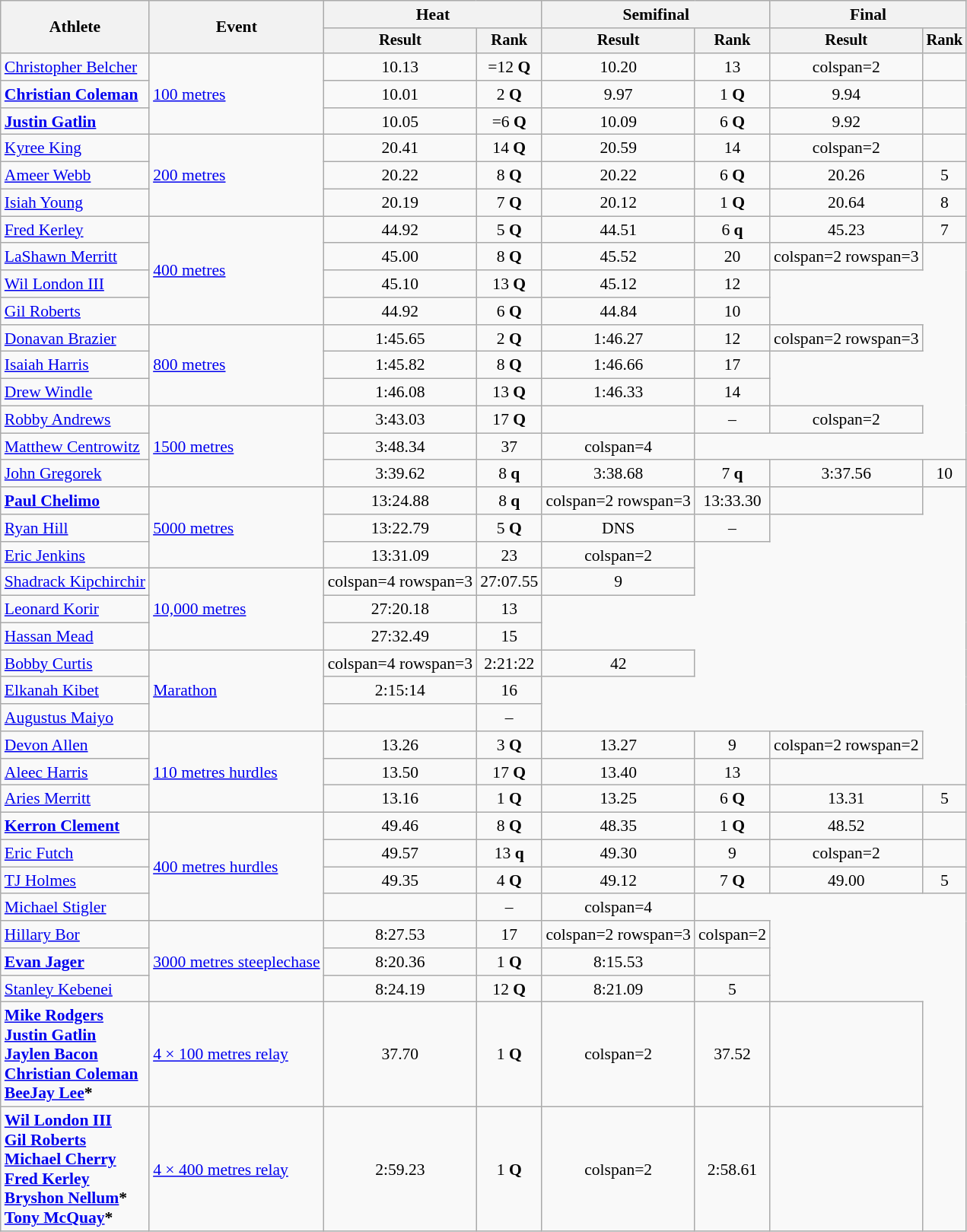<table class=wikitable style=font-size:90%>
<tr>
<th rowspan=2>Athlete</th>
<th rowspan=2>Event</th>
<th colspan=2>Heat</th>
<th colspan=2>Semifinal</th>
<th colspan=2>Final</th>
</tr>
<tr style=font-size:95%>
<th>Result</th>
<th>Rank</th>
<th>Result</th>
<th>Rank</th>
<th>Result</th>
<th>Rank</th>
</tr>
<tr align=center>
<td align=left><a href='#'>Christopher Belcher</a></td>
<td align=left rowspan=3><a href='#'>100 metres</a></td>
<td>10.13</td>
<td>=12 <strong>Q</strong></td>
<td>10.20</td>
<td>13</td>
<td>colspan=2 </td>
</tr>
<tr align=center>
<td align=left><strong><a href='#'>Christian Coleman</a></strong></td>
<td>10.01</td>
<td>2 <strong>Q</strong></td>
<td>9.97</td>
<td>1 <strong>Q</strong></td>
<td>9.94</td>
<td></td>
</tr>
<tr align=center>
<td align=left><strong><a href='#'>Justin Gatlin</a></strong></td>
<td>10.05</td>
<td>=6 <strong>Q</strong></td>
<td>10.09</td>
<td>6 <strong>Q</strong></td>
<td>9.92 <strong></strong> <strong></strong></td>
<td></td>
</tr>
<tr align=center>
<td align=left><a href='#'>Kyree King</a></td>
<td align=left rowspan=3><a href='#'>200 metres</a></td>
<td>20.41</td>
<td>14 <strong>Q</strong></td>
<td>20.59</td>
<td>14</td>
<td>colspan=2 </td>
</tr>
<tr align=center>
<td align=left><a href='#'>Ameer Webb</a></td>
<td>20.22</td>
<td>8 <strong>Q</strong></td>
<td>20.22</td>
<td>6 <strong>Q</strong></td>
<td>20.26</td>
<td>5</td>
</tr>
<tr align=center>
<td align=left><a href='#'>Isiah Young</a></td>
<td>20.19</td>
<td>7 <strong>Q</strong></td>
<td>20.12</td>
<td>1 <strong>Q</strong></td>
<td>20.64</td>
<td>8</td>
</tr>
<tr align=center>
<td align=left><a href='#'>Fred Kerley</a></td>
<td align=left rowspan=4><a href='#'>400 metres</a></td>
<td>44.92</td>
<td>5 <strong>Q</strong></td>
<td>44.51</td>
<td>6 <strong>q</strong></td>
<td>45.23</td>
<td>7</td>
</tr>
<tr align=center>
<td align=left><a href='#'>LaShawn Merritt</a></td>
<td>45.00</td>
<td>8 <strong>Q</strong></td>
<td>45.52</td>
<td>20</td>
<td>colspan=2 rowspan=3 </td>
</tr>
<tr align=center>
<td align=left><a href='#'>Wil London III</a></td>
<td>45.10</td>
<td>13 <strong>Q</strong></td>
<td>45.12</td>
<td>12</td>
</tr>
<tr align=center>
<td align=left><a href='#'>Gil Roberts</a></td>
<td>44.92</td>
<td>6 <strong>Q</strong></td>
<td>44.84</td>
<td>10</td>
</tr>
<tr align=center>
<td align=left><a href='#'>Donavan Brazier</a></td>
<td align=left rowspan=3><a href='#'>800 metres</a></td>
<td>1:45.65</td>
<td>2 <strong>Q</strong></td>
<td>1:46.27</td>
<td>12</td>
<td>colspan=2 rowspan=3 </td>
</tr>
<tr align=center>
<td align=left><a href='#'>Isaiah Harris</a></td>
<td>1:45.82</td>
<td>8 <strong>Q</strong></td>
<td>1:46.66</td>
<td>17</td>
</tr>
<tr align=center>
<td align=left><a href='#'>Drew Windle</a></td>
<td>1:46.08</td>
<td>13 <strong>Q</strong></td>
<td>1:46.33</td>
<td>14</td>
</tr>
<tr align=center>
<td align=left><a href='#'>Robby Andrews</a></td>
<td align=left rowspan=3><a href='#'>1500 metres</a></td>
<td>3:43.03</td>
<td>17 <strong>Q</strong></td>
<td></td>
<td>–</td>
<td>colspan=2 </td>
</tr>
<tr align=center>
<td align=left><a href='#'>Matthew Centrowitz</a></td>
<td>3:48.34</td>
<td>37</td>
<td>colspan=4 </td>
</tr>
<tr align=center>
<td align=left><a href='#'>John Gregorek</a></td>
<td>3:39.62</td>
<td>8 <strong>q</strong></td>
<td>3:38.68</td>
<td>7 <strong>q</strong></td>
<td>3:37.56</td>
<td>10</td>
</tr>
<tr align=center>
<td align=left><strong><a href='#'>Paul Chelimo</a></strong></td>
<td align=left rowspan=3><a href='#'>5000 metres</a></td>
<td>13:24.88</td>
<td>8 <strong>q</strong></td>
<td>colspan=2 rowspan=3 </td>
<td>13:33.30</td>
<td></td>
</tr>
<tr align=center>
<td align=left><a href='#'>Ryan Hill</a></td>
<td>13:22.79</td>
<td>5 <strong>Q</strong></td>
<td>DNS</td>
<td>–</td>
</tr>
<tr align=center>
<td align=left><a href='#'>Eric Jenkins</a></td>
<td>13:31.09</td>
<td>23</td>
<td>colspan=2 </td>
</tr>
<tr align=center>
<td align=left><a href='#'>Shadrack Kipchirchir</a></td>
<td align=left rowspan=3><a href='#'>10,000 metres</a></td>
<td>colspan=4 rowspan=3 </td>
<td>27:07.55 <strong></strong></td>
<td>9</td>
</tr>
<tr align=center>
<td align=left><a href='#'>Leonard Korir</a></td>
<td>27:20.18 <strong></strong></td>
<td>13</td>
</tr>
<tr align=center>
<td align=left><a href='#'>Hassan Mead</a></td>
<td>27:32.49 <strong></strong></td>
<td>15</td>
</tr>
<tr align=center>
<td align=left><a href='#'>Bobby Curtis</a></td>
<td align=left rowspan=3><a href='#'>Marathon</a></td>
<td>colspan=4 rowspan=3 </td>
<td>2:21:22 <strong></strong></td>
<td>42</td>
</tr>
<tr align=center>
<td align=left><a href='#'>Elkanah Kibet</a></td>
<td>2:15:14</td>
<td>16</td>
</tr>
<tr align=center>
<td align=left><a href='#'>Augustus Maiyo</a></td>
<td></td>
<td>–</td>
</tr>
<tr align=center>
<td align=left><a href='#'>Devon Allen</a></td>
<td align=left rowspan=3><a href='#'>110 metres hurdles</a></td>
<td>13.26</td>
<td>3 <strong>Q</strong></td>
<td>13.27</td>
<td>9</td>
<td>colspan=2 rowspan=2 </td>
</tr>
<tr align=center>
<td align=left><a href='#'>Aleec Harris</a></td>
<td>13.50</td>
<td>17 <strong>Q</strong></td>
<td>13.40</td>
<td>13</td>
</tr>
<tr align=center>
<td align=left><a href='#'>Aries Merritt</a></td>
<td>13.16</td>
<td>1 <strong>Q</strong></td>
<td>13.25</td>
<td>6 <strong>Q</strong></td>
<td>13.31</td>
<td>5</td>
</tr>
<tr align=center>
<td align=left><strong><a href='#'>Kerron Clement</a></strong></td>
<td align=left rowspan=4><a href='#'>400 metres hurdles</a></td>
<td>49.46</td>
<td>8 <strong>Q</strong></td>
<td>48.35</td>
<td>1 <strong>Q</strong></td>
<td>48.52</td>
<td></td>
</tr>
<tr align=center>
<td align=left><a href='#'>Eric Futch</a></td>
<td>49.57</td>
<td>13 <strong>q</strong></td>
<td>49.30</td>
<td>9</td>
<td>colspan=2 </td>
</tr>
<tr align=center>
<td align=left><a href='#'>TJ Holmes</a></td>
<td>49.35</td>
<td>4 <strong>Q</strong></td>
<td>49.12</td>
<td>7 <strong>Q</strong></td>
<td>49.00</td>
<td>5</td>
</tr>
<tr align=center>
<td align=left><a href='#'>Michael Stigler</a></td>
<td></td>
<td>–</td>
<td>colspan=4 </td>
</tr>
<tr align=center>
<td align=left><a href='#'>Hillary Bor</a></td>
<td align=left rowspan=3><a href='#'>3000 metres steeplechase</a></td>
<td>8:27.53</td>
<td>17</td>
<td>colspan=2 rowspan=3 </td>
<td>colspan=2 </td>
</tr>
<tr align=center>
<td align=left><strong><a href='#'>Evan Jager</a></strong></td>
<td>8:20.36</td>
<td>1 <strong>Q</strong></td>
<td>8:15.53</td>
<td></td>
</tr>
<tr align=center>
<td align=left><a href='#'>Stanley Kebenei</a></td>
<td>8:24.19</td>
<td>12 <strong>Q</strong></td>
<td>8:21.09</td>
<td>5</td>
</tr>
<tr align=center>
<td align=left><strong><a href='#'>Mike Rodgers</a><br><a href='#'>Justin Gatlin</a><br><a href='#'>Jaylen Bacon</a><br><a href='#'>Christian Coleman</a><br><a href='#'>BeeJay Lee</a>*</strong></td>
<td align=left><a href='#'>4 × 100 metres relay</a></td>
<td>37.70</td>
<td>1 <strong>Q</strong></td>
<td>colspan=2 </td>
<td>37.52</td>
<td></td>
</tr>
<tr align=center>
<td align=left><strong><a href='#'>Wil London III</a><br><a href='#'>Gil Roberts</a><br><a href='#'>Michael Cherry</a><br><a href='#'>Fred Kerley</a><br><a href='#'>Bryshon Nellum</a>*<br><a href='#'>Tony McQuay</a>*</strong></td>
<td align=left><a href='#'>4 × 400 metres relay</a></td>
<td>2:59.23</td>
<td>1 <strong>Q</strong></td>
<td>colspan=2 </td>
<td>2:58.61</td>
<td></td>
</tr>
</table>
